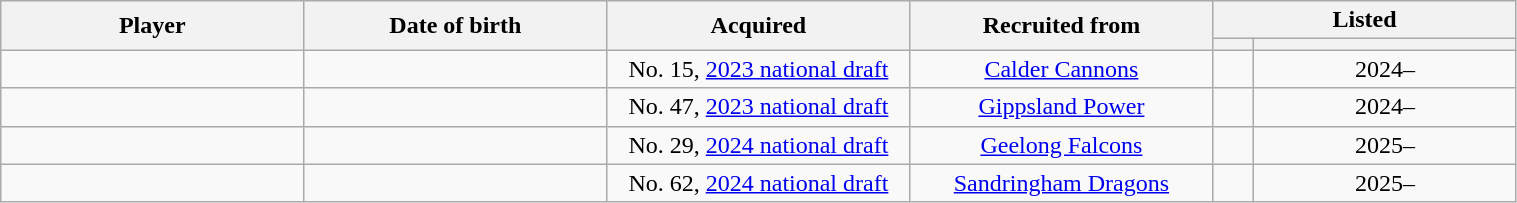<table class="wikitable sortable" style="text-align:center; width:80%;">
<tr>
<th rowspan="2" style="width:10%">Player</th>
<th rowspan="2" style="width:10%">Date of birth</th>
<th rowspan="2" style="width:10%">Acquired</th>
<th rowspan="2" style="width:10%">Recruited from</th>
<th colspan="2" style="width:10%">Listed</th>
</tr>
<tr>
<th style="width=5%;"></th>
<th style="width=5%;"></th>
</tr>
<tr>
<td align=left></td>
<td></td>
<td>No. 15, <a href='#'>2023 national draft</a></td>
<td><a href='#'>Calder Cannons</a></td>
<td></td>
<td>2024–</td>
</tr>
<tr>
<td align=left></td>
<td></td>
<td>No. 47, <a href='#'>2023 national draft</a></td>
<td><a href='#'>Gippsland Power</a></td>
<td></td>
<td>2024–</td>
</tr>
<tr>
<td align=left></td>
<td></td>
<td>No. 29, <a href='#'>2024 national draft</a></td>
<td><a href='#'>Geelong Falcons</a></td>
<td></td>
<td>2025–</td>
</tr>
<tr>
<td align=left></td>
<td></td>
<td>No. 62, <a href='#'>2024 national draft</a></td>
<td><a href='#'>Sandringham Dragons</a></td>
<td></td>
<td>2025–</td>
</tr>
</table>
